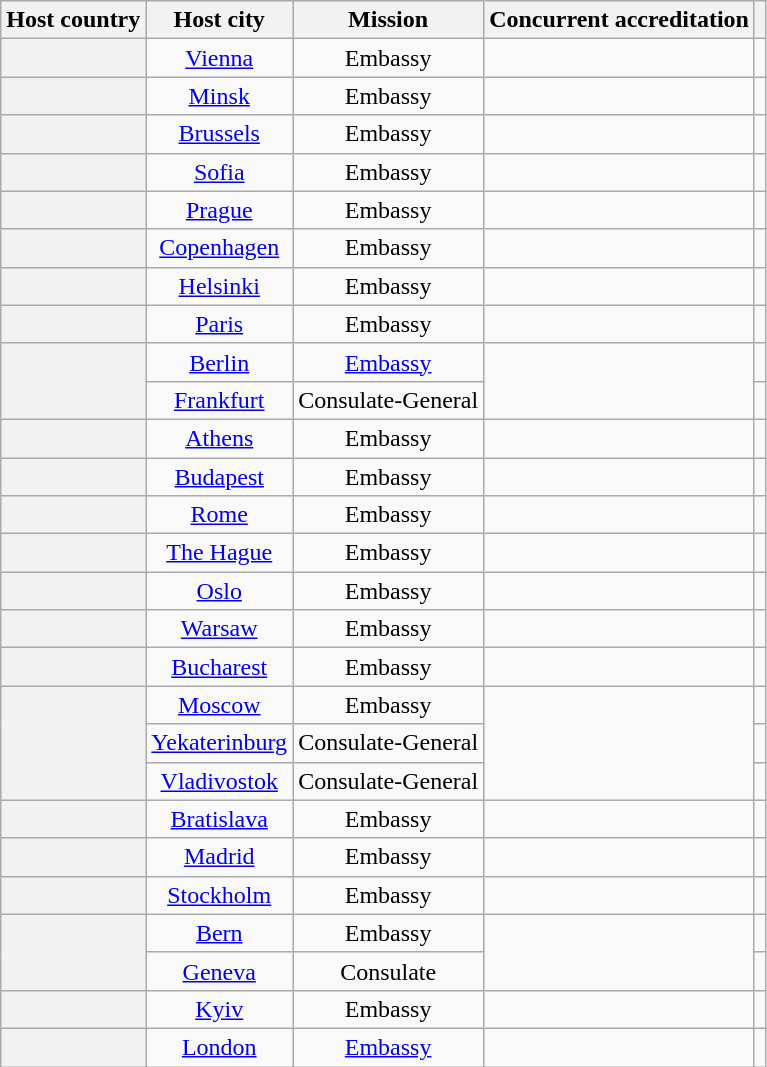<table class="wikitable plainrowheaders" style="text-align:center;">
<tr>
<th scope="col">Host country</th>
<th scope="col">Host city</th>
<th scope="col">Mission</th>
<th scope="col">Concurrent accreditation</th>
<th scope="col"></th>
</tr>
<tr>
<th scope="row"></th>
<td><a href='#'>Vienna</a></td>
<td>Embassy</td>
<td></td>
<td></td>
</tr>
<tr>
<th scope="row"></th>
<td><a href='#'>Minsk</a></td>
<td>Embassy</td>
<td></td>
<td></td>
</tr>
<tr>
<th scope="row"></th>
<td><a href='#'>Brussels</a></td>
<td>Embassy</td>
<td></td>
<td></td>
</tr>
<tr>
<th scope="row"></th>
<td><a href='#'>Sofia</a></td>
<td>Embassy</td>
<td></td>
<td></td>
</tr>
<tr>
<th scope="row"></th>
<td><a href='#'>Prague</a></td>
<td>Embassy</td>
<td></td>
<td></td>
</tr>
<tr>
<th scope="row"></th>
<td><a href='#'>Copenhagen</a></td>
<td>Embassy</td>
<td></td>
<td></td>
</tr>
<tr>
<th scope="row"></th>
<td><a href='#'>Helsinki</a></td>
<td>Embassy</td>
<td></td>
<td></td>
</tr>
<tr>
<th scope="row"></th>
<td><a href='#'>Paris</a></td>
<td style="text-align:center;">Embassy</td>
<td></td>
<td></td>
</tr>
<tr>
<th scope="row" rowspan="2"></th>
<td><a href='#'>Berlin</a></td>
<td><a href='#'>Embassy</a></td>
<td rowspan="2"></td>
<td></td>
</tr>
<tr>
<td><a href='#'>Frankfurt</a></td>
<td>Consulate-General</td>
<td></td>
</tr>
<tr>
<th scope="row"></th>
<td><a href='#'>Athens</a></td>
<td>Embassy</td>
<td></td>
<td></td>
</tr>
<tr>
<th scope="row"></th>
<td><a href='#'>Budapest</a></td>
<td>Embassy</td>
<td></td>
<td></td>
</tr>
<tr>
<th scope="row"></th>
<td><a href='#'>Rome</a></td>
<td>Embassy</td>
<td></td>
<td></td>
</tr>
<tr>
<th scope="row"></th>
<td><a href='#'>The Hague</a></td>
<td>Embassy</td>
<td></td>
<td></td>
</tr>
<tr>
<th scope="row"></th>
<td><a href='#'>Oslo</a></td>
<td>Embassy</td>
<td></td>
<td></td>
</tr>
<tr>
<th scope="row"></th>
<td><a href='#'>Warsaw</a></td>
<td>Embassy</td>
<td></td>
<td></td>
</tr>
<tr>
<th scope="row"></th>
<td><a href='#'>Bucharest</a></td>
<td>Embassy</td>
<td></td>
<td></td>
</tr>
<tr>
<th scope="row" rowspan="3"></th>
<td><a href='#'>Moscow</a></td>
<td>Embassy</td>
<td rowspan="3"></td>
<td></td>
</tr>
<tr>
<td><a href='#'>Yekaterinburg</a></td>
<td>Consulate-General</td>
<td></td>
</tr>
<tr>
<td><a href='#'>Vladivostok</a></td>
<td>Consulate-General</td>
<td></td>
</tr>
<tr>
<th scope="row"></th>
<td><a href='#'>Bratislava</a></td>
<td>Embassy</td>
<td></td>
<td></td>
</tr>
<tr>
<th scope="row"></th>
<td><a href='#'>Madrid</a></td>
<td>Embassy</td>
<td></td>
<td></td>
</tr>
<tr>
<th scope="row"></th>
<td><a href='#'>Stockholm</a></td>
<td>Embassy</td>
<td></td>
<td></td>
</tr>
<tr>
<th scope="row" rowspan="2"></th>
<td><a href='#'>Bern</a></td>
<td>Embassy</td>
<td rowspan="2"></td>
<td></td>
</tr>
<tr>
<td><a href='#'>Geneva</a></td>
<td>Consulate</td>
<td></td>
</tr>
<tr>
<th scope="row"></th>
<td><a href='#'>Kyiv</a></td>
<td>Embassy</td>
<td></td>
<td></td>
</tr>
<tr>
<th scope="row"></th>
<td><a href='#'>London</a></td>
<td><a href='#'>Embassy</a></td>
<td></td>
<td></td>
</tr>
</table>
